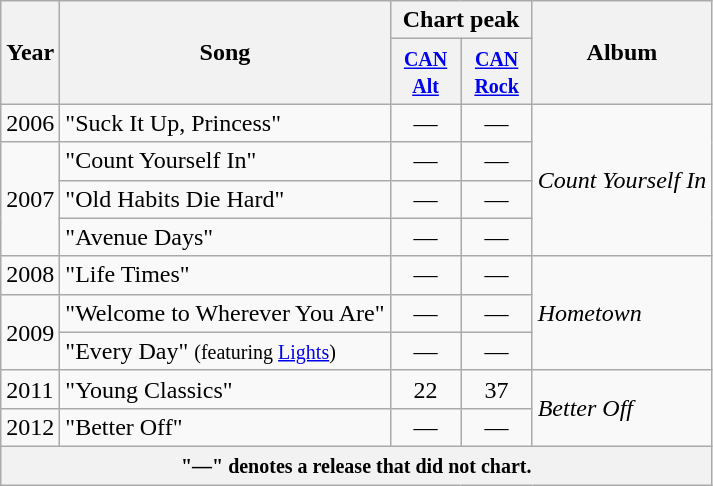<table class="wikitable">
<tr>
<th rowspan="2">Year</th>
<th rowspan="2">Song</th>
<th colspan="2">Chart peak</th>
<th rowspan="2">Album</th>
</tr>
<tr>
<th style="width:40px;"><small><a href='#'>CAN<br>Alt</a><br></small></th>
<th style="width:40px;"><small><a href='#'>CAN<br>Rock</a><br></small></th>
</tr>
<tr>
<td>2006</td>
<td>"Suck It Up, Princess"</td>
<td style="text-align:center;">—</td>
<td style="text-align:center;">—</td>
<td rowspan="4"><em>Count Yourself In</em></td>
</tr>
<tr>
<td rowspan="3">2007</td>
<td>"Count Yourself In"</td>
<td style="text-align:center;">—</td>
<td style="text-align:center;">—</td>
</tr>
<tr>
<td>"Old Habits Die Hard"</td>
<td style="text-align:center;">—</td>
<td style="text-align:center;">—</td>
</tr>
<tr>
<td>"Avenue Days"</td>
<td style="text-align:center;">—</td>
<td style="text-align:center;">—</td>
</tr>
<tr>
<td>2008</td>
<td>"Life Times"</td>
<td style="text-align:center;">—</td>
<td style="text-align:center;">—</td>
<td rowspan="3"><em>Hometown</em></td>
</tr>
<tr>
<td rowspan="2">2009</td>
<td>"Welcome to Wherever You Are"</td>
<td style="text-align:center;">—</td>
<td style="text-align:center;">—</td>
</tr>
<tr>
<td>"Every Day" <small>(featuring <a href='#'>Lights</a>)</small></td>
<td style="text-align:center;">—</td>
<td style="text-align:center;">—</td>
</tr>
<tr>
<td>2011</td>
<td>"Young Classics"</td>
<td style="text-align:center;">22</td>
<td style="text-align:center;">37</td>
<td rowspan="2"><em>Better Off</em></td>
</tr>
<tr>
<td>2012</td>
<td>"Better Off"</td>
<td style="text-align:center;">—</td>
<td style="text-align:center;">—</td>
</tr>
<tr>
<th colspan="10"><small>"—" denotes a release that did not chart.</small></th>
</tr>
</table>
